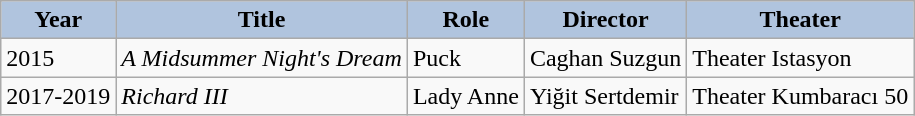<table class="wikitable">
<tr>
<th style="background: #B0C4DE;">Year</th>
<th style="background: #B0C4DE;">Title</th>
<th style="background: #B0C4DE;">Role</th>
<th style="background: #B0C4DE;">Director</th>
<th style="background: #B0C4DE;">Theater</th>
</tr>
<tr>
<td>2015</td>
<td><em>A Midsummer Night's Dream</em></td>
<td>Puck</td>
<td>Caghan Suzgun</td>
<td>Theater Istasyon</td>
</tr>
<tr>
<td>2017-2019</td>
<td><em>Richard III</em></td>
<td>Lady Anne</td>
<td>Yiğit Sertdemir</td>
<td>Theater Kumbaracı 50</td>
</tr>
</table>
